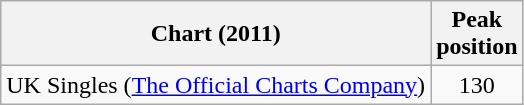<table class="wikitable">
<tr>
<th>Chart (2011)</th>
<th>Peak<br>position</th>
</tr>
<tr>
<td>UK Singles (<a href='#'>The Official Charts Company</a>)</td>
<td align="center">130</td>
</tr>
</table>
